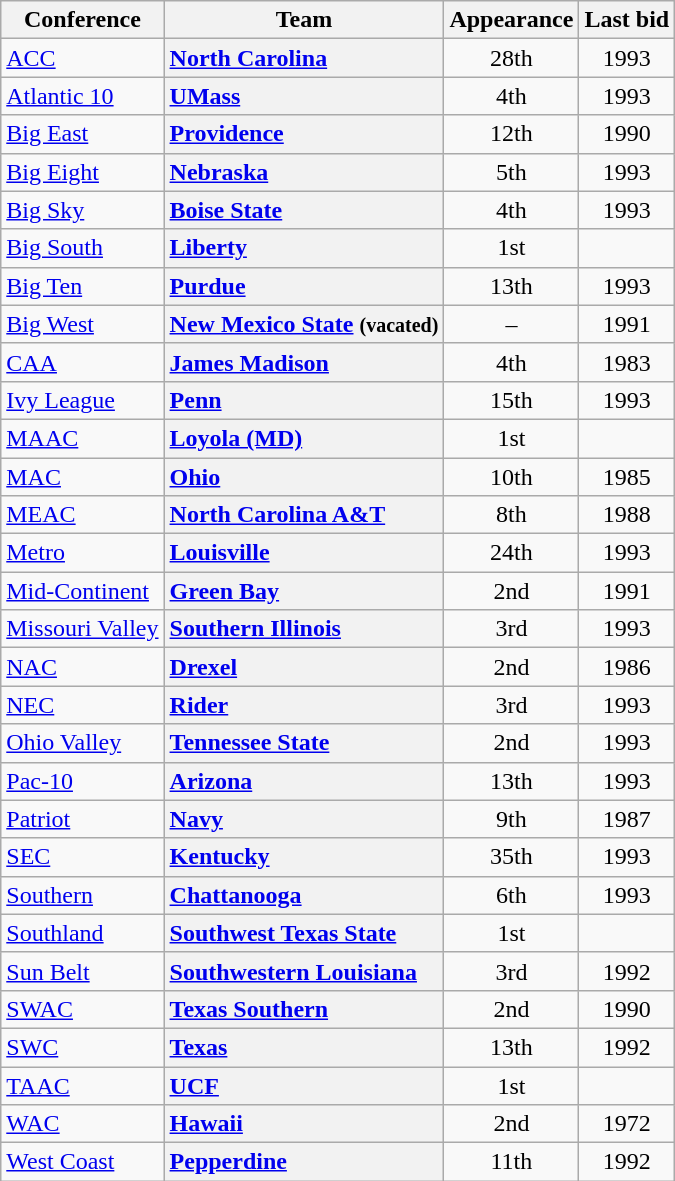<table class="wikitable sortable plainrowheaders">
<tr>
<th scope="col">Conference</th>
<th scope="col">Team</th>
<th scope="col" data-sort-type="number">Appearance</th>
<th scope="col">Last bid</th>
</tr>
<tr>
<td><a href='#'>ACC</a></td>
<th scope="row" style="text-align:left"><a href='#'>North Carolina</a></th>
<td align=center>28th</td>
<td align=center>1993</td>
</tr>
<tr>
<td><a href='#'>Atlantic 10</a></td>
<th scope="row" style="text-align:left"><a href='#'>UMass</a></th>
<td align=center>4th</td>
<td align=center>1993</td>
</tr>
<tr>
<td><a href='#'>Big East</a></td>
<th scope="row" style="text-align:left"><a href='#'>Providence</a></th>
<td align=center>12th</td>
<td align=center>1990</td>
</tr>
<tr>
<td><a href='#'>Big Eight</a></td>
<th scope="row" style="text-align:left"><a href='#'>Nebraska</a></th>
<td align=center>5th</td>
<td align=center>1993</td>
</tr>
<tr>
<td><a href='#'>Big Sky</a></td>
<th scope="row" style="text-align:left"><a href='#'>Boise State</a></th>
<td align=center>4th</td>
<td align=center>1993</td>
</tr>
<tr>
<td><a href='#'>Big South</a></td>
<th scope="row" style="text-align:left"><a href='#'>Liberty</a></th>
<td align=center>1st</td>
<td align=center></td>
</tr>
<tr>
<td><a href='#'>Big Ten</a></td>
<th scope="row" style="text-align:left"><a href='#'>Purdue</a></th>
<td align=center>13th</td>
<td align=center>1993</td>
</tr>
<tr>
<td><a href='#'>Big West</a></td>
<th scope="row" style="text-align:left"><a href='#'>New Mexico State</a> <small>(vacated)</small></th>
<td align=center>–</td>
<td align=center>1991</td>
</tr>
<tr>
<td><a href='#'>CAA</a></td>
<th scope="row" style="text-align:left"><a href='#'>James Madison</a></th>
<td align=center>4th</td>
<td align=center>1983</td>
</tr>
<tr>
<td><a href='#'>Ivy League</a></td>
<th scope="row" style="text-align:left"><a href='#'>Penn</a></th>
<td align=center>15th</td>
<td align=center>1993</td>
</tr>
<tr>
<td><a href='#'>MAAC</a></td>
<th scope="row" style="text-align:left"><a href='#'>Loyola (MD)</a></th>
<td align=center>1st</td>
<td align=center></td>
</tr>
<tr>
<td><a href='#'>MAC</a></td>
<th scope="row" style="text-align:left"><a href='#'>Ohio</a></th>
<td align=center>10th</td>
<td align=center>1985</td>
</tr>
<tr>
<td><a href='#'>MEAC</a></td>
<th scope="row" style="text-align:left"><a href='#'>North Carolina A&T</a></th>
<td align=center>8th</td>
<td align=center>1988</td>
</tr>
<tr>
<td><a href='#'>Metro</a></td>
<th scope="row" style="text-align:left"><a href='#'>Louisville</a></th>
<td align=center>24th</td>
<td align=center>1993</td>
</tr>
<tr>
<td><a href='#'>Mid-Continent</a></td>
<th scope="row" style="text-align:left"><a href='#'>Green Bay</a></th>
<td align=center>2nd</td>
<td align=center>1991</td>
</tr>
<tr>
<td><a href='#'>Missouri Valley</a></td>
<th scope="row" style="text-align:left"><a href='#'>Southern Illinois</a></th>
<td align=center>3rd</td>
<td align=center>1993</td>
</tr>
<tr>
<td><a href='#'>NAC</a></td>
<th scope="row" style="text-align:left"><a href='#'>Drexel</a></th>
<td align=center>2nd</td>
<td align=center>1986</td>
</tr>
<tr>
<td><a href='#'>NEC</a></td>
<th scope="row" style="text-align:left"><a href='#'>Rider</a></th>
<td align=center>3rd</td>
<td align=center>1993</td>
</tr>
<tr>
<td><a href='#'>Ohio Valley</a></td>
<th scope="row" style="text-align:left"><a href='#'>Tennessee State</a></th>
<td align=center>2nd</td>
<td align=center>1993</td>
</tr>
<tr>
<td><a href='#'>Pac-10</a></td>
<th scope="row" style="text-align:left"><a href='#'>Arizona</a></th>
<td align=center>13th</td>
<td align=center>1993</td>
</tr>
<tr>
<td><a href='#'>Patriot</a></td>
<th scope="row" style="text-align:left"><a href='#'>Navy</a></th>
<td align=center>9th</td>
<td align=center>1987</td>
</tr>
<tr>
<td><a href='#'>SEC</a></td>
<th scope="row" style="text-align:left"><a href='#'>Kentucky</a></th>
<td align=center>35th</td>
<td align=center>1993</td>
</tr>
<tr>
<td><a href='#'>Southern</a></td>
<th scope="row" style="text-align:left"><a href='#'>Chattanooga</a></th>
<td align=center>6th</td>
<td align=center>1993</td>
</tr>
<tr>
<td><a href='#'>Southland</a></td>
<th scope="row" style="text-align:left"><a href='#'>Southwest Texas State</a></th>
<td align=center>1st</td>
<td align=center></td>
</tr>
<tr>
<td><a href='#'>Sun Belt</a></td>
<th scope="row" style="text-align:left"><a href='#'>Southwestern Louisiana</a></th>
<td align=center>3rd</td>
<td align=center>1992</td>
</tr>
<tr>
<td><a href='#'>SWAC</a></td>
<th scope="row" style="text-align:left"><a href='#'>Texas Southern</a></th>
<td align=center>2nd</td>
<td align=center>1990</td>
</tr>
<tr>
<td><a href='#'>SWC</a></td>
<th scope="row" style="text-align:left"><a href='#'>Texas</a></th>
<td align=center>13th</td>
<td align=center>1992</td>
</tr>
<tr>
<td><a href='#'>TAAC</a></td>
<th scope="row" style="text-align:left"><a href='#'>UCF</a></th>
<td align=center>1st</td>
<td align=center></td>
</tr>
<tr>
<td><a href='#'>WAC</a></td>
<th scope="row" style="text-align:left"><a href='#'>Hawaii</a></th>
<td align=center>2nd</td>
<td align=center>1972</td>
</tr>
<tr>
<td><a href='#'>West Coast</a></td>
<th scope="row" style="text-align:left"><a href='#'>Pepperdine</a></th>
<td align=center>11th</td>
<td align=center>1992</td>
</tr>
</table>
